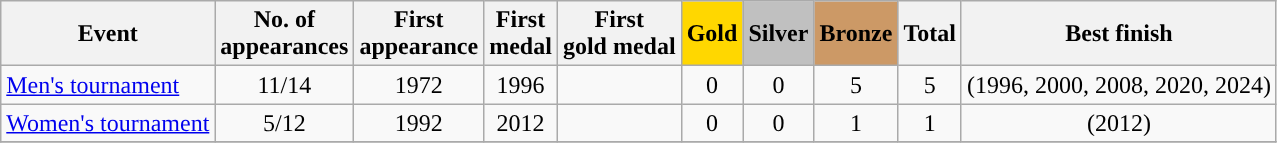<table class="wikitable sortable" style="text-align:center">
<tr>
<th>Event</th>
<th>No. of<br>appearances</th>
<th>First<br>appearance</th>
<th>First<br>medal</th>
<th>First<br>gold medal</th>
<th style="background-color:gold;">Gold</th>
<th style="background-color:silver;">Silver</th>
<th style="background-color:#c96;">Bronze</th>
<th>Total</th>
<th>Best finish</th>
</tr>
<tr>
<td align=left><a href='#'>Men's tournament</a></td>
<td>11/14</td>
<td>1972</td>
<td>1996</td>
<td></td>
<td>0</td>
<td>0</td>
<td>5</td>
<td>5</td>
<td> (1996, 2000, 2008, 2020, 2024)</td>
</tr>
<tr>
<td align=left><a href='#'>Women's tournament</a></td>
<td>5/12</td>
<td>1992</td>
<td>2012</td>
<td></td>
<td>0</td>
<td>0</td>
<td>1</td>
<td>1</td>
<td> (2012)</td>
</tr>
<tr>
</tr>
</table>
